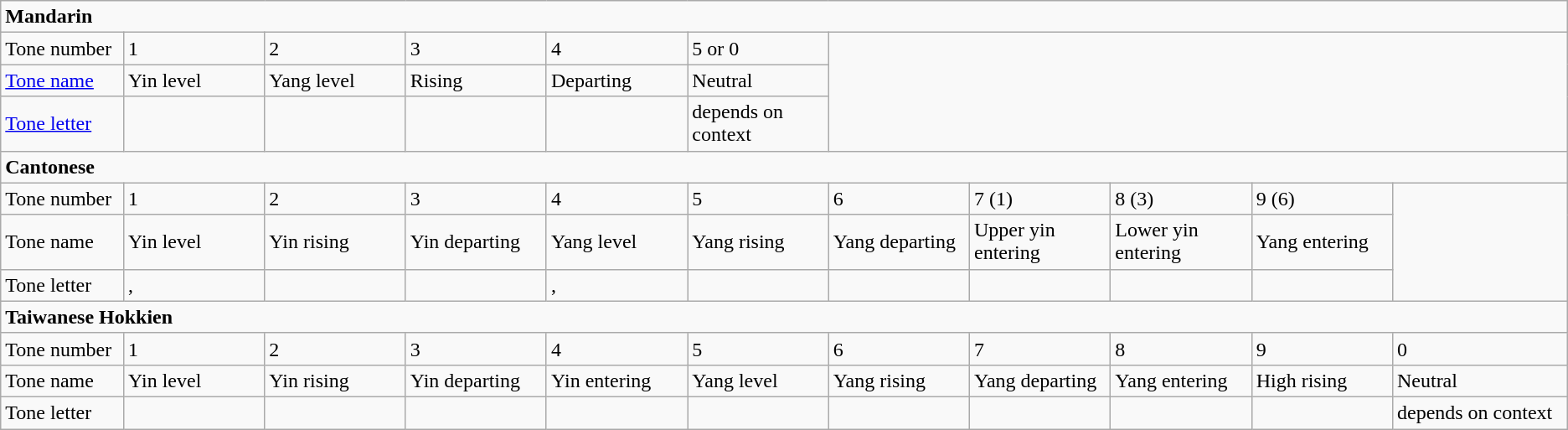<table class="wikitable">
<tr>
<td colspan=11><strong>Mandarin</strong></td>
</tr>
<tr>
<td>Tone number</td>
<td>1</td>
<td>2</td>
<td>3</td>
<td>4</td>
<td>5 or 0</td>
<td colspan="5" rowspan="3"> </td>
</tr>
<tr>
<td><a href='#'>Tone name</a></td>
<td>Yin level</td>
<td>Yang level</td>
<td>Rising</td>
<td>Departing</td>
<td>Neutral</td>
</tr>
<tr>
<td><a href='#'>Tone letter</a></td>
<td></td>
<td></td>
<td></td>
<td></td>
<td>depends on context</td>
</tr>
<tr>
<td colspan=11><strong>Cantonese</strong></td>
</tr>
<tr>
<td>Tone number</td>
<td width="9%">1</td>
<td width="9%">2</td>
<td width="9%">3</td>
<td width="9%">4</td>
<td width="9%">5</td>
<td width="9%">6</td>
<td width="9%">7 (1)</td>
<td width="9%">8 (3)</td>
<td width="9%">9 (6)</td>
<td rowspan="3"> </td>
</tr>
<tr>
<td>Tone name</td>
<td>Yin level</td>
<td>Yin rising</td>
<td>Yin departing</td>
<td>Yang level</td>
<td>Yang rising</td>
<td>Yang departing</td>
<td>Upper yin entering</td>
<td>Lower yin entering</td>
<td>Yang entering</td>
</tr>
<tr>
<td>Tone letter</td>
<td>, </td>
<td></td>
<td></td>
<td>, </td>
<td></td>
<td></td>
<td></td>
<td></td>
<td></td>
</tr>
<tr>
<td colspan="11"><strong>Taiwanese Hokkien</strong></td>
</tr>
<tr>
<td>Tone number</td>
<td>1</td>
<td>2</td>
<td>3</td>
<td>4</td>
<td>5</td>
<td>6</td>
<td>7</td>
<td>8</td>
<td>9</td>
<td>0</td>
</tr>
<tr>
<td>Tone name</td>
<td>Yin level</td>
<td>Yin rising</td>
<td>Yin departing</td>
<td>Yin entering</td>
<td>Yang level</td>
<td>Yang rising</td>
<td>Yang departing</td>
<td>Yang entering</td>
<td>High rising</td>
<td>Neutral</td>
</tr>
<tr>
<td>Tone letter</td>
<td></td>
<td></td>
<td></td>
<td></td>
<td></td>
<td></td>
<td></td>
<td></td>
<td></td>
<td>depends on context</td>
</tr>
</table>
